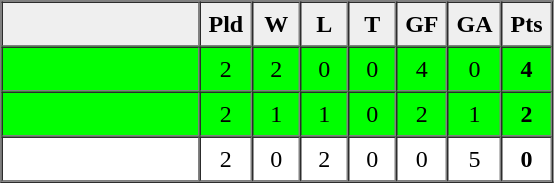<table border=1 cellpadding=5 cellspacing=0>
<tr>
<th bgcolor="#efefef" width="120"></th>
<th bgcolor="#efefef" width="20">Pld</th>
<th bgcolor="#efefef" width="20">W</th>
<th bgcolor="#efefef" width="20">L</th>
<th bgcolor="#efefef" width="20">T</th>
<th bgcolor="#efefef" width="20">GF</th>
<th bgcolor="#efefef" width="20">GA</th>
<th bgcolor="#efefef" width="20">Pts</th>
</tr>
<tr align=center bgcolor="lime">
<td align=left></td>
<td>2</td>
<td>2</td>
<td>0</td>
<td>0</td>
<td>4</td>
<td>0</td>
<td><strong>4</strong></td>
</tr>
<tr align=center bgcolor="lime">
<td align=left></td>
<td>2</td>
<td>1</td>
<td>1</td>
<td>0</td>
<td>2</td>
<td>1</td>
<td><strong>2</strong></td>
</tr>
<tr align=center>
<td align=left></td>
<td>2</td>
<td>0</td>
<td>2</td>
<td>0</td>
<td>0</td>
<td>5</td>
<td><strong>0</strong></td>
</tr>
<tr align=center>
</tr>
</table>
